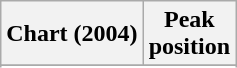<table class="wikitable sortable plainrowheaders" style="text-align:center">
<tr>
<th scope="col">Chart (2004)</th>
<th scope="col">Peak<br>position</th>
</tr>
<tr>
</tr>
<tr>
</tr>
<tr>
</tr>
</table>
